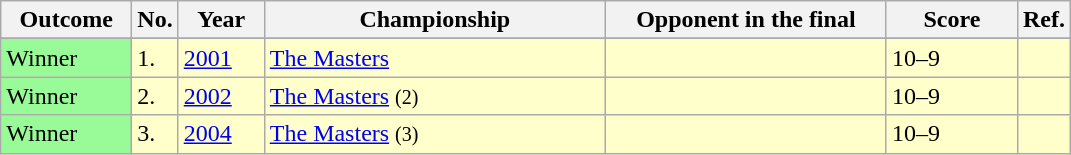<table class="sortable wikitable">
<tr>
<th width="80">Outcome</th>
<th width="20">No.</th>
<th width="50">Year</th>
<th style="width:220px;">Championship</th>
<th style="width:180px;">Opponent in the final</th>
<th style="width:80px;">Score</th>
<th style="width:20px;">Ref.</th>
</tr>
<tr>
</tr>
<tr bgcolor="ffffcc">
<td style="background:#98FB98">Winner</td>
<td>1.</td>
<td><a href='#'>2001</a></td>
<td><a href='#'>The Masters</a></td>
<td> </td>
<td>10–9</td>
<td></td>
</tr>
<tr bgcolor="ffffcc">
<td style="background:#98FB98">Winner</td>
<td>2.</td>
<td><a href='#'>2002</a></td>
<td><a href='#'>The Masters</a> <small>(2)</small></td>
<td> </td>
<td>10–9</td>
<td></td>
</tr>
<tr bgcolor="ffffcc">
<td style="background:#98FB98">Winner</td>
<td>3.</td>
<td><a href='#'>2004</a></td>
<td><a href='#'>The Masters</a> <small>(3)</small></td>
<td> </td>
<td>10–9</td>
<td></td>
</tr>
</table>
